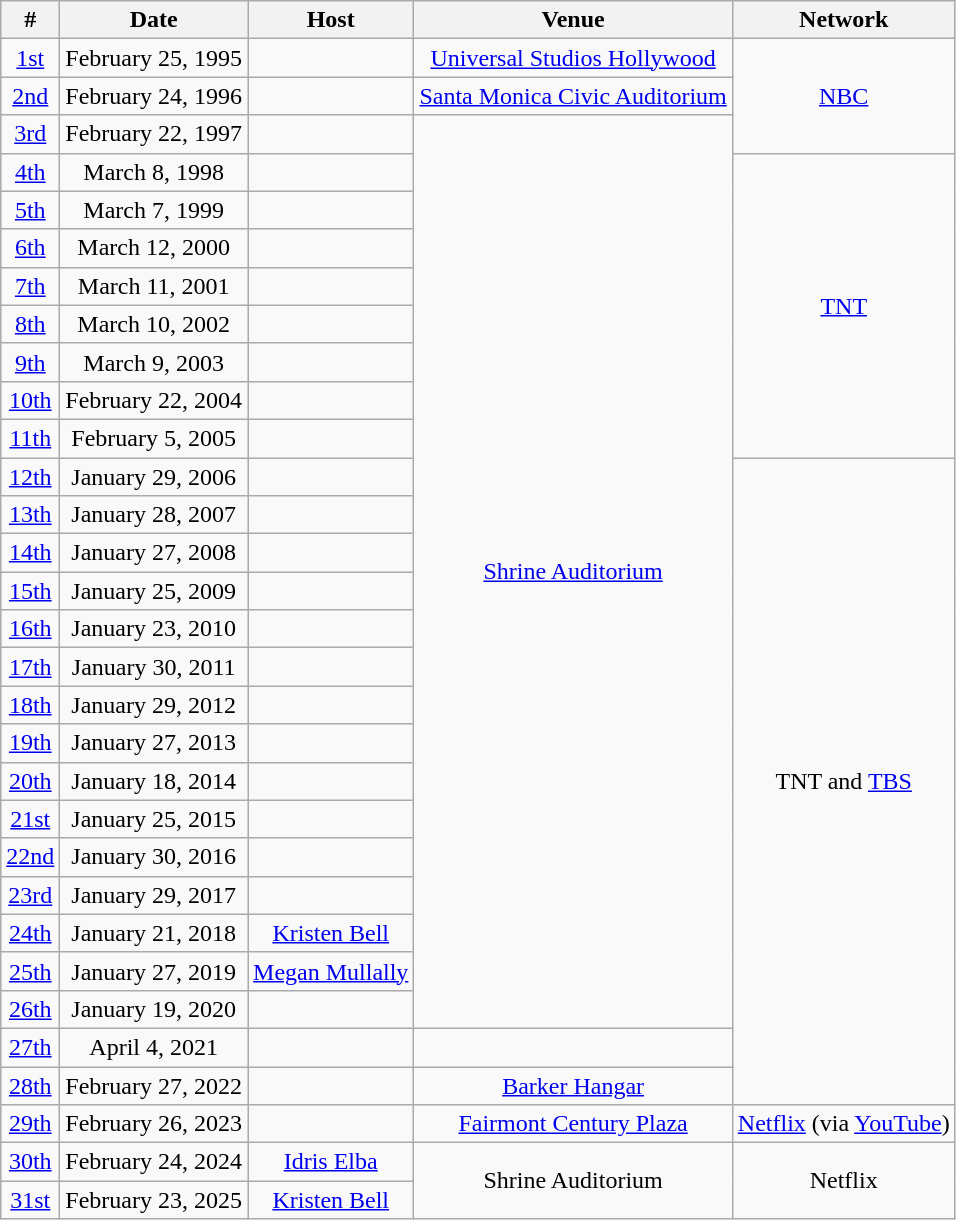<table class="wikitable sortable sticky-header" style="text-align: center">
<tr>
<th>#</th>
<th>Date</th>
<th>Host</th>
<th>Venue</th>
<th>Network</th>
</tr>
<tr>
<td><a href='#'>1st</a></td>
<td>February 25, 1995</td>
<td></td>
<td><a href='#'>Universal Studios Hollywood</a></td>
<td rowspan="3"><a href='#'>NBC</a></td>
</tr>
<tr>
<td><a href='#'>2nd</a></td>
<td>February 24, 1996</td>
<td></td>
<td><a href='#'>Santa Monica Civic Auditorium</a></td>
</tr>
<tr>
<td><a href='#'>3rd</a></td>
<td>February 22, 1997</td>
<td></td>
<td rowspan="24"><a href='#'>Shrine Auditorium</a></td>
</tr>
<tr>
<td><a href='#'>4th</a></td>
<td>March 8, 1998</td>
<td></td>
<td rowspan="8"><a href='#'>TNT</a></td>
</tr>
<tr>
<td><a href='#'>5th</a></td>
<td>March 7, 1999</td>
<td></td>
</tr>
<tr>
<td><a href='#'>6th</a></td>
<td>March 12, 2000</td>
<td></td>
</tr>
<tr>
<td><a href='#'>7th</a></td>
<td>March 11, 2001</td>
<td></td>
</tr>
<tr>
<td><a href='#'>8th</a></td>
<td>March 10, 2002</td>
<td></td>
</tr>
<tr>
<td><a href='#'>9th</a></td>
<td>March 9, 2003</td>
<td></td>
</tr>
<tr>
<td><a href='#'>10th</a></td>
<td>February 22, 2004</td>
<td></td>
</tr>
<tr>
<td><a href='#'>11th</a></td>
<td>February 5, 2005</td>
<td></td>
</tr>
<tr>
<td><a href='#'>12th</a></td>
<td>January 29, 2006</td>
<td></td>
<td rowspan="17">TNT and <a href='#'>TBS</a></td>
</tr>
<tr>
<td><a href='#'>13th</a></td>
<td>January 28, 2007</td>
<td></td>
</tr>
<tr>
<td><a href='#'>14th</a></td>
<td>January 27, 2008</td>
<td></td>
</tr>
<tr>
<td><a href='#'>15th</a></td>
<td>January 25, 2009</td>
<td></td>
</tr>
<tr>
<td><a href='#'>16th</a></td>
<td>January 23, 2010</td>
<td></td>
</tr>
<tr>
<td><a href='#'>17th</a></td>
<td>January 30, 2011</td>
<td></td>
</tr>
<tr>
<td><a href='#'>18th</a></td>
<td>January 29, 2012</td>
<td></td>
</tr>
<tr>
<td><a href='#'>19th</a></td>
<td>January 27, 2013</td>
<td></td>
</tr>
<tr>
<td><a href='#'>20th</a></td>
<td>January 18, 2014</td>
<td></td>
</tr>
<tr>
<td><a href='#'>21st</a></td>
<td>January 25, 2015</td>
<td></td>
</tr>
<tr>
<td><a href='#'>22nd</a></td>
<td>January 30, 2016</td>
<td></td>
</tr>
<tr>
<td><a href='#'>23rd</a></td>
<td>January 29, 2017</td>
<td></td>
</tr>
<tr>
<td><a href='#'>24th</a></td>
<td>January 21, 2018</td>
<td><a href='#'>Kristen Bell</a></td>
</tr>
<tr>
<td><a href='#'>25th</a></td>
<td>January 27, 2019</td>
<td><a href='#'>Megan Mullally</a></td>
</tr>
<tr>
<td><a href='#'>26th</a></td>
<td>January 19, 2020</td>
<td></td>
</tr>
<tr>
<td><a href='#'>27th</a></td>
<td>April 4, 2021</td>
<td></td>
<td></td>
</tr>
<tr>
<td><a href='#'>28th</a></td>
<td>February 27, 2022</td>
<td></td>
<td><a href='#'>Barker Hangar</a></td>
</tr>
<tr>
<td><a href='#'>29th</a></td>
<td>February 26, 2023</td>
<td></td>
<td><a href='#'>Fairmont Century Plaza</a></td>
<td><a href='#'>Netflix</a> (via <a href='#'>YouTube</a>)</td>
</tr>
<tr>
<td><a href='#'>30th</a></td>
<td>February 24, 2024</td>
<td><a href='#'>Idris Elba</a></td>
<td rowspan="2">Shrine Auditorium</td>
<td rowspan="2">Netflix</td>
</tr>
<tr>
<td><a href='#'>31st</a></td>
<td>February 23, 2025</td>
<td><a href='#'>Kristen Bell</a></td>
</tr>
</table>
